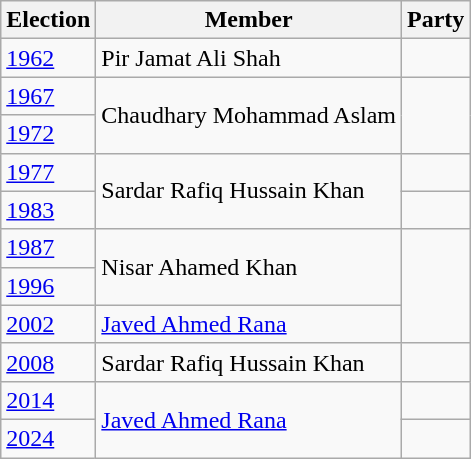<table class="wikitable sortable">
<tr>
<th>Election</th>
<th>Member</th>
<th colspan="2">Party</th>
</tr>
<tr>
<td><a href='#'>1962</a></td>
<td>Pir Jamat Ali Shah</td>
<td></td>
</tr>
<tr>
<td><a href='#'>1967</a></td>
<td rowspan=2>Chaudhary Mohammad Aslam</td>
</tr>
<tr>
<td><a href='#'>1972</a></td>
</tr>
<tr>
<td><a href='#'>1977</a></td>
<td rowspan=2>Sardar Rafiq Hussain Khan</td>
<td></td>
</tr>
<tr>
<td><a href='#'>1983</a></td>
<td></td>
</tr>
<tr>
<td><a href='#'>1987</a></td>
<td rowspan=2>Nisar Ahamed Khan</td>
</tr>
<tr>
<td><a href='#'>1996</a></td>
</tr>
<tr>
<td><a href='#'>2002</a></td>
<td><a href='#'>Javed Ahmed Rana</a></td>
</tr>
<tr>
<td><a href='#'>2008</a></td>
<td>Sardar Rafiq Hussain Khan</td>
<td></td>
</tr>
<tr>
<td><a href='#'>2014</a></td>
<td rowspan="2"><a href='#'>Javed Ahmed Rana</a></td>
<td></td>
</tr>
<tr>
<td><a href='#'>2024</a></td>
</tr>
</table>
